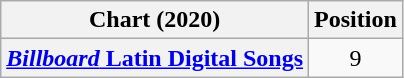<table class="wikitable plainrowheaders">
<tr>
<th>Chart (2020)</th>
<th>Position</th>
</tr>
<tr>
<th scope="row"><a href='#'><em>Billboard</em> Latin Digital Songs</a></th>
<td align="center">9</td>
</tr>
</table>
